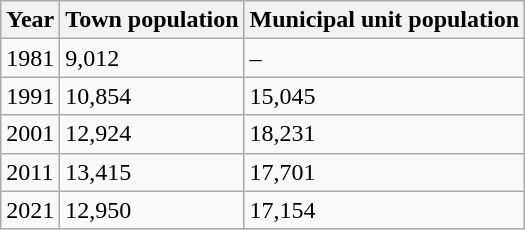<table class=wikitable>
<tr>
<th>Year</th>
<th>Town population</th>
<th>Municipal unit population</th>
</tr>
<tr>
<td>1981</td>
<td>9,012</td>
<td>–</td>
</tr>
<tr>
<td>1991</td>
<td>10,854</td>
<td>15,045</td>
</tr>
<tr>
<td>2001</td>
<td>12,924</td>
<td>18,231</td>
</tr>
<tr>
<td>2011</td>
<td>13,415</td>
<td>17,701</td>
</tr>
<tr>
<td>2021</td>
<td>12,950</td>
<td>17,154</td>
</tr>
</table>
